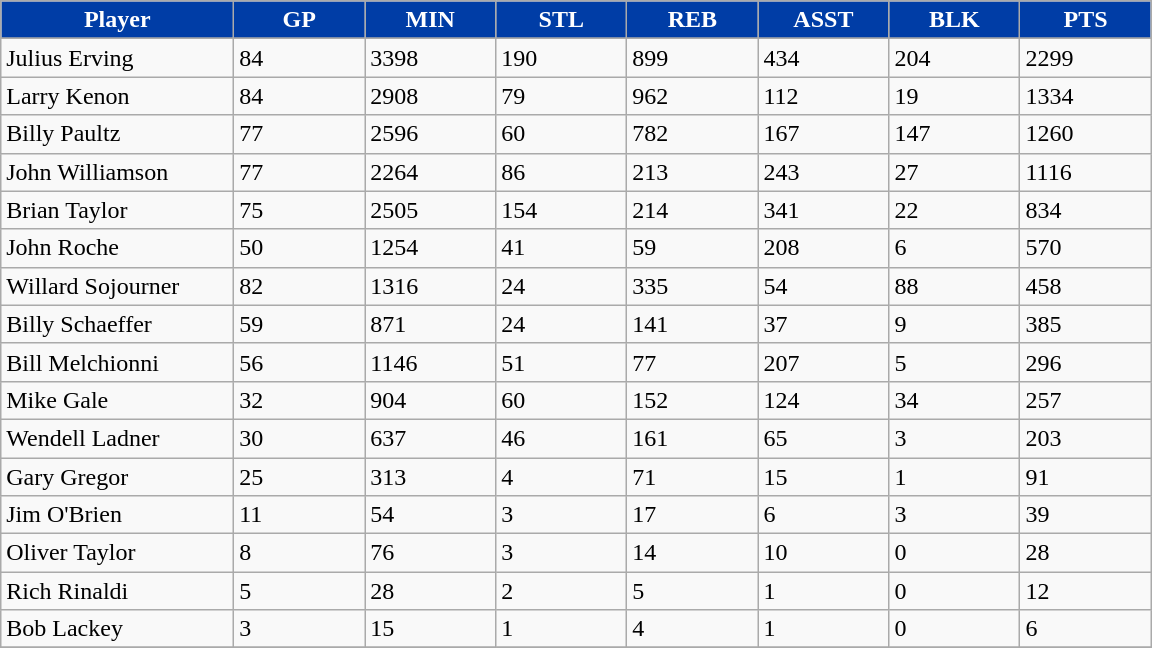<table class="wikitable sortable">
<tr>
<th style="background:#003DA6; color:#FFFFFF;" width="16%">Player</th>
<th style="background:#003DA6; color:#FFFFFF;" width="9%">GP</th>
<th style="background:#003DA6; color:#FFFFFF;" width="9%">MIN</th>
<th style="background:#003DA6; color:#FFFFFF;" width="9%">STL</th>
<th style="background:#003DA6; color:#FFFFFF;" width="9%">REB</th>
<th style="background:#003DA6; color:#FFFFFF;" width="9%">ASST</th>
<th style="background:#003DA6; color:#FFFFFF;" width="9%">BLK</th>
<th style="background:#003DA6; color:#FFFFFF;" width="9%">PTS</th>
</tr>
<tr align="center">
</tr>
<tr>
<td>Julius Erving</td>
<td>84</td>
<td>3398</td>
<td>190</td>
<td>899</td>
<td>434</td>
<td>204</td>
<td>2299</td>
</tr>
<tr>
<td>Larry Kenon</td>
<td>84</td>
<td>2908</td>
<td>79</td>
<td>962</td>
<td>112</td>
<td>19</td>
<td>1334</td>
</tr>
<tr>
<td>Billy Paultz</td>
<td>77</td>
<td>2596</td>
<td>60</td>
<td>782</td>
<td>167</td>
<td>147</td>
<td>1260</td>
</tr>
<tr>
<td>John Williamson</td>
<td>77</td>
<td>2264</td>
<td>86</td>
<td>213</td>
<td>243</td>
<td>27</td>
<td>1116</td>
</tr>
<tr>
<td>Brian Taylor</td>
<td>75</td>
<td>2505</td>
<td>154</td>
<td>214</td>
<td>341</td>
<td>22</td>
<td>834</td>
</tr>
<tr>
<td>John Roche</td>
<td>50</td>
<td>1254</td>
<td>41</td>
<td>59</td>
<td>208</td>
<td>6</td>
<td>570</td>
</tr>
<tr>
<td>Willard Sojourner</td>
<td>82</td>
<td>1316</td>
<td>24</td>
<td>335</td>
<td>54</td>
<td>88</td>
<td>458</td>
</tr>
<tr>
<td>Billy Schaeffer</td>
<td>59</td>
<td>871</td>
<td>24</td>
<td>141</td>
<td>37</td>
<td>9</td>
<td>385</td>
</tr>
<tr>
<td>Bill Melchionni</td>
<td>56</td>
<td>1146</td>
<td>51</td>
<td>77</td>
<td>207</td>
<td>5</td>
<td>296</td>
</tr>
<tr>
<td>Mike Gale</td>
<td>32</td>
<td>904</td>
<td>60</td>
<td>152</td>
<td>124</td>
<td>34</td>
<td>257</td>
</tr>
<tr>
<td>Wendell Ladner</td>
<td>30</td>
<td>637</td>
<td>46</td>
<td>161</td>
<td>65</td>
<td>3</td>
<td>203</td>
</tr>
<tr>
<td>Gary Gregor</td>
<td>25</td>
<td>313</td>
<td>4</td>
<td>71</td>
<td>15</td>
<td>1</td>
<td>91</td>
</tr>
<tr>
<td>Jim O'Brien</td>
<td>11</td>
<td>54</td>
<td>3</td>
<td>17</td>
<td>6</td>
<td>3</td>
<td>39</td>
</tr>
<tr>
<td>Oliver Taylor</td>
<td>8</td>
<td>76</td>
<td>3</td>
<td>14</td>
<td>10</td>
<td>0</td>
<td>28</td>
</tr>
<tr>
<td>Rich Rinaldi</td>
<td>5</td>
<td>28</td>
<td>2</td>
<td>5</td>
<td>1</td>
<td>0</td>
<td>12</td>
</tr>
<tr>
<td>Bob Lackey</td>
<td>3</td>
<td>15</td>
<td>1</td>
<td>4</td>
<td>1</td>
<td>0</td>
<td>6</td>
</tr>
<tr>
</tr>
</table>
